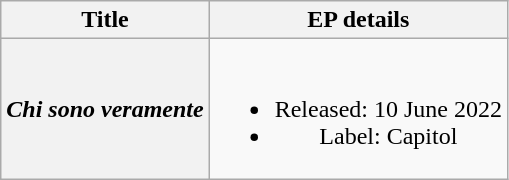<table class="wikitable plainrowheaders" style="text-align:center;">
<tr>
<th scope="col">Title</th>
<th scope="col">EP details</th>
</tr>
<tr>
<th scope="row"><em>Chi sono veramente</em></th>
<td><br><ul><li>Released: 10 June 2022</li><li>Label: Capitol</li></ul></td>
</tr>
</table>
